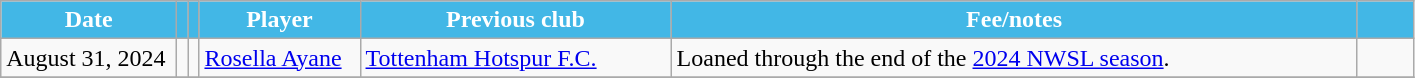<table class="wikitable sortable">
<tr>
<th style="background:#42b7e6; color:#fff; width:110px;" data-sort-type="date">Date</th>
<th style="background:#42b7e6; color:#fff;"></th>
<th style="background:#42b7e6; color:#fff;"></th>
<th style="background:#42b7e6; color:#fff; width:100px;">Player</th>
<th style="background:#42b7e6; color:#fff; width:200px;">Previous club</th>
<th style="background:#42b7e6; color:#fff; width:450px;">Fee/notes</th>
<th style="background:#42b7e6; color:#fff; width:30px;"></th>
</tr>
<tr>
<td>August 31, 2024</td>
<td></td>
<td></td>
<td><a href='#'>Rosella Ayane</a></td>
<td> <a href='#'>Tottenham Hotspur F.C.</a></td>
<td>Loaned through the end of the <a href='#'>2024 NWSL season</a>.</td>
<td></td>
</tr>
<tr>
</tr>
</table>
